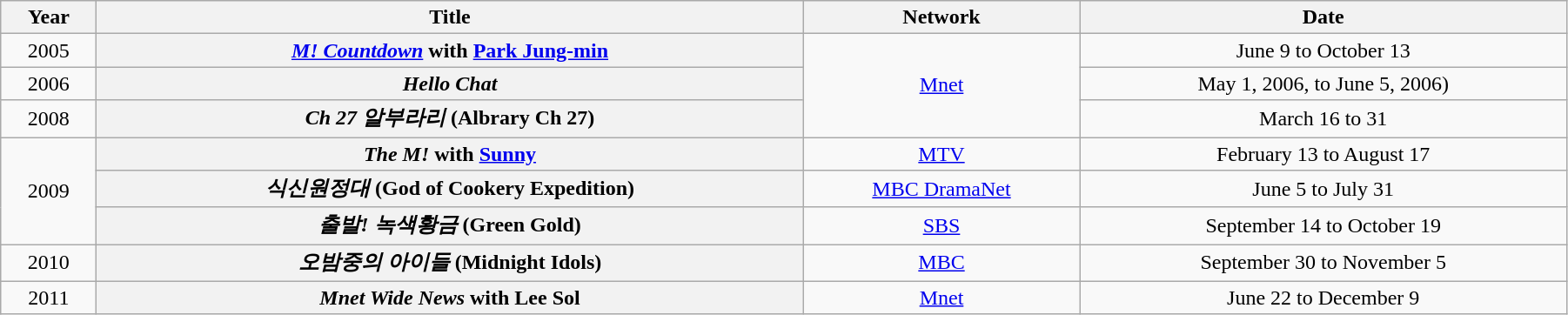<table class="wikitable"  style="width:95%; text-align:center;">
<tr>
<th>Year</th>
<th>Title</th>
<th>Network</th>
<th>Date</th>
</tr>
<tr>
<td>2005</td>
<th style=row><em><a href='#'>M! Countdown</a></em> with <a href='#'>Park Jung-min</a></th>
<td rowspan=3><a href='#'>Mnet</a></td>
<td>June 9 to October 13</td>
</tr>
<tr>
<td>2006</td>
<th style=row><em>Hello Chat</em></th>
<td>May 1, 2006, to June 5, 2006)</td>
</tr>
<tr>
<td>2008</td>
<th style=row><em>Ch 27 알부라리</em> (Albrary Ch 27)</th>
<td>March 16 to 31</td>
</tr>
<tr>
<td rowspan=3>2009</td>
<th style=row><em>The M!</em> with <a href='#'>Sunny</a></th>
<td><a href='#'>MTV</a></td>
<td>February 13 to August 17</td>
</tr>
<tr>
<th style=row><em>식신원정대</em> (God of Cookery Expedition)</th>
<td><a href='#'>MBC DramaNet</a></td>
<td>June 5 to July 31</td>
</tr>
<tr>
<th style=row><em>출발! 녹색황금</em> (Green Gold)</th>
<td><a href='#'>SBS</a></td>
<td>September 14 to October 19</td>
</tr>
<tr>
<td>2010</td>
<th style=row><em>오밤중의 아이들</em> (Midnight Idols)</th>
<td><a href='#'>MBC</a></td>
<td>September 30 to November 5</td>
</tr>
<tr>
<td>2011</td>
<th style=row><em>Mnet Wide News</em> with Lee Sol</th>
<td><a href='#'>Mnet</a></td>
<td>June 22 to December 9</td>
</tr>
</table>
